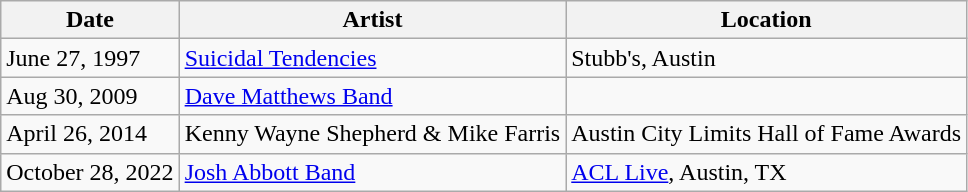<table class="wikitable sortable">
<tr>
<th>Date</th>
<th>Artist</th>
<th>Location</th>
</tr>
<tr>
<td>June 27, 1997</td>
<td><a href='#'>Suicidal Tendencies</a></td>
<td>Stubb's, Austin</td>
</tr>
<tr>
<td>Aug 30, 2009</td>
<td><a href='#'>Dave Matthews Band</a></td>
<td></td>
</tr>
<tr>
<td>April 26, 2014</td>
<td>Kenny Wayne Shepherd & Mike Farris</td>
<td>Austin City Limits Hall of Fame Awards</td>
</tr>
<tr>
<td>October 28, 2022</td>
<td><a href='#'>Josh Abbott Band</a></td>
<td><a href='#'>ACL Live</a>, Austin, TX</td>
</tr>
</table>
